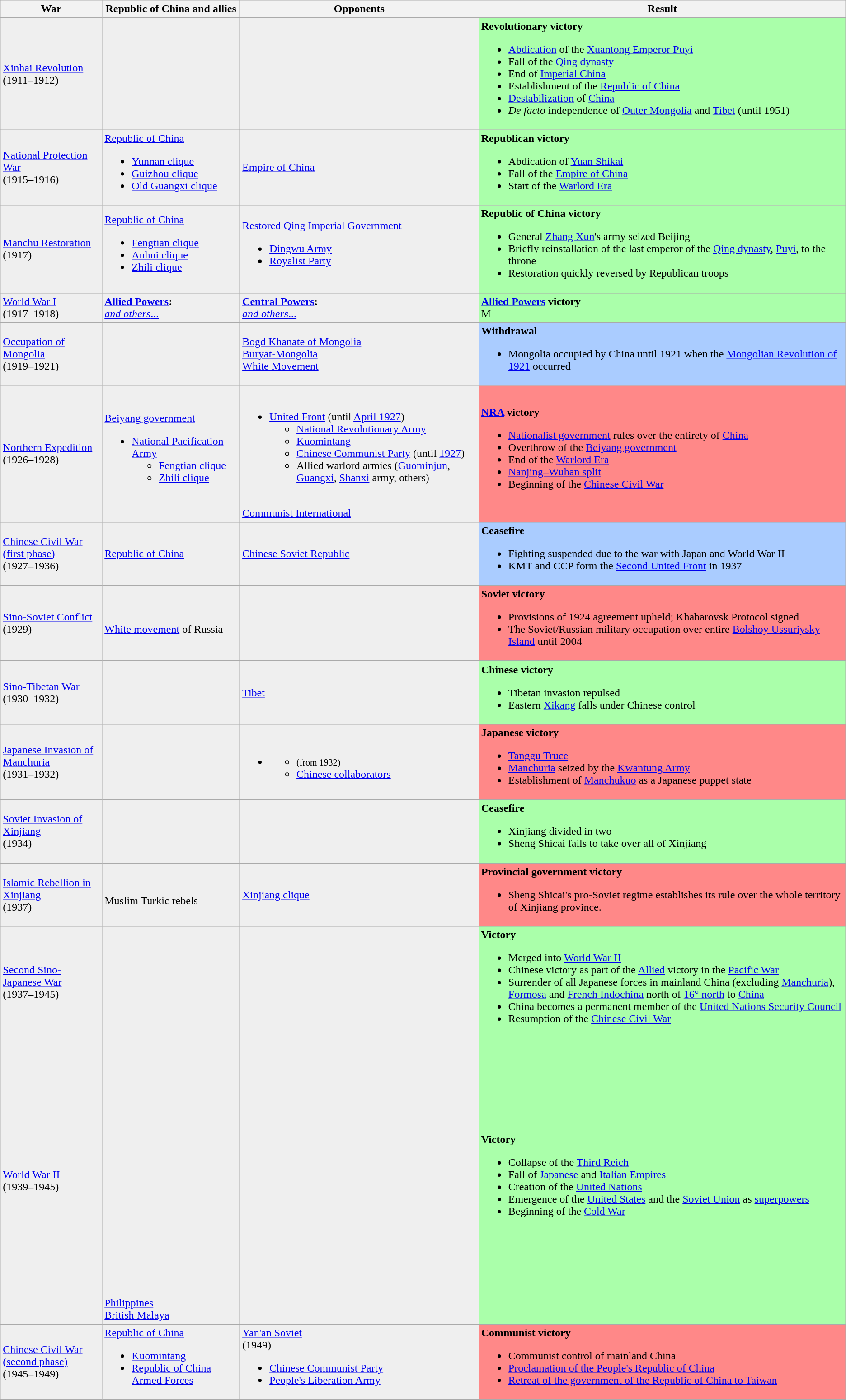<table class="wikitable">
<tr>
<th>War</th>
<th>Republic of China and allies</th>
<th>Opponents</th>
<th>Result</th>
</tr>
<tr>
<td style="background:#efefef"><a href='#'>Xinhai Revolution</a><br>(1911–1912)</td>
<td style="background:#efefef"></td>
<td style="background:#efefef"><br></td>
<td style="background:#AFA"><strong>Revolutionary victory</strong><br><ul><li><a href='#'>Abdication</a> of the <a href='#'>Xuantong Emperor Puyi</a></li><li>Fall of the <a href='#'>Qing dynasty</a></li><li>End of <a href='#'>Imperial China</a></li><li>Establishment of the <a href='#'>Republic of China</a></li><li><a href='#'>Destabilization</a> of <a href='#'>China</a></li><li><em>De facto</em> independence of <a href='#'>Outer Mongolia</a> and <a href='#'>Tibet</a> (until 1951)</li></ul></td>
</tr>
<tr>
<td style="background:#efefef"><a href='#'>National Protection War</a><br>(1915–1916)</td>
<td style="background:#efefef"> <a href='#'>Republic of China</a><br><ul><li><a href='#'>Yunnan clique</a></li><li><a href='#'>Guizhou clique</a></li><li><a href='#'>Old Guangxi clique</a></li></ul></td>
<td style="background:#efefef"> <a href='#'>Empire of China</a></td>
<td style="background:#AFA"><strong>Republican victory</strong><br><ul><li>Abdication of <a href='#'>Yuan Shikai</a></li><li>Fall of the <a href='#'>Empire of China</a></li><li>Start of the <a href='#'>Warlord Era</a></li></ul></td>
</tr>
<tr>
<td style="background:#efefef"><a href='#'>Manchu Restoration</a><br>(1917)</td>
<td style="background:#efefef"> <a href='#'>Republic of China</a><br><ul><li> <a href='#'>Fengtian clique</a></li><li> <a href='#'>Anhui clique</a></li><li> <a href='#'>Zhili clique</a></li></ul></td>
<td style="background:#efefef"> <a href='#'>Restored Qing Imperial Government</a><br><ul><li> <a href='#'>Dingwu Army</a></li><li> <a href='#'>Royalist Party</a> </li></ul></td>
<td style="background:#AFA"><strong>Republic of China victory</strong><br><ul><li>General <a href='#'>Zhang Xun</a>'s army seized Beijing</li><li>Briefly reinstallation of the last emperor of the <a href='#'>Qing dynasty</a>, <a href='#'>Puyi</a>, to the throne</li><li>Restoration quickly reversed by Republican troops</li></ul></td>
</tr>
<tr>
<td style="background:#efefef"><a href='#'>World War I</a><br>(1917–1918)</td>
<td style="background:#efefef"><strong><a href='#'>Allied Powers</a>:</strong><br>

<a href='#'><em>and others</em>...</a></td>
<td style="background:#efefef"><strong><a href='#'>Central Powers</a>:</strong><br><a href='#'><em>and others</em>...</a></td>
<td style="background:#AFA"><strong><a href='#'>Allied Powers</a> victory </strong><br>
M</td>
</tr>
<tr>
<td style="background:#efefef"><a href='#'>Occupation of Mongolia</a><br>(1919–1921)</td>
<td style="background:#efefef"></td>
<td style="background:#efefef"> <a href='#'>Bogd Khanate of Mongolia</a><br><a href='#'>Buryat-Mongolia</a><br> <a href='#'>White Movement</a></td>
<td style="background:#ACF"><strong>Withdrawal</strong><br><ul><li>Mongolia occupied by China until 1921 when the <a href='#'>Mongolian Revolution of 1921</a> occurred</li></ul></td>
</tr>
<tr>
<td style="background:#efefef"><a href='#'>Northern Expedition</a><br>(1926–1928)</td>
<td style="background:#efefef"> <a href='#'>Beiyang government</a><br><ul><li><a href='#'>National Pacification Army</a><ul><li><a href='#'>Fengtian clique</a></li><li><a href='#'>Zhili clique</a></li></ul></li></ul></td>
<td style="background:#efefef"><br><ul><li><a href='#'>United Front</a> (until <a href='#'>April 1927</a>)<ul><li><a href='#'>National Revolutionary Army</a></li><li><a href='#'>Kuomintang</a></li><li><a href='#'>Chinese Communist Party</a> (until <a href='#'>1927</a>)</li><li>Allied warlord armies (<a href='#'>Guominjun</a>, <a href='#'>Guangxi</a>, <a href='#'>Shanxi</a> army, others)</li></ul></li></ul><br><a href='#'>Communist International</a></td>
<td style="background:#F88"><strong><a href='#'>NRA</a> victory</strong><br><ul><li><a href='#'>Nationalist government</a> rules over the entirety of <a href='#'>China</a></li><li>Overthrow of the <a href='#'>Beiyang government</a></li><li>End of the <a href='#'>Warlord Era</a></li><li><a href='#'>Nanjing–Wuhan split</a></li><li>Beginning of the <a href='#'>Chinese Civil War</a></li></ul></td>
</tr>
<tr>
<td style="background:#efefef"><a href='#'>Chinese Civil War<br>(first phase)</a><br>(1927–1936)</td>
<td style="background:#efefef"> <a href='#'>Republic of China</a></td>
<td style="background:#efefef"> <a href='#'>Chinese Soviet Republic</a> <br></td>
<td style="background:#ACF"><strong>Ceasefire</strong><br><ul><li>Fighting suspended due to the war with Japan and World War II</li><li>KMT and CCP form the <a href='#'>Second United Front</a> in 1937</li></ul></td>
</tr>
<tr>
<td style="background:#efefef"><a href='#'>Sino-Soviet Conflict</a><br>(1929)</td>
<td style="background:#efefef"><br> <a href='#'>White movement</a> of Russia</td>
<td style="background:#efefef"></td>
<td style="background:#F88"><strong>Soviet victory</strong><br><ul><li>Provisions of 1924 agreement upheld; Khabarovsk Protocol signed</li><li>The Soviet/Russian military occupation over entire <a href='#'>Bolshoy Ussuriysky Island</a> until 2004</li></ul></td>
</tr>
<tr>
<td style="background:#efefef"><a href='#'>Sino-Tibetan War</a><br>(1930–1932)</td>
<td style="background:#efefef"></td>
<td style="background:#efefef"> <a href='#'>Tibet</a></td>
<td style="background:#AFA"><strong>Chinese victory</strong><br><ul><li>Tibetan invasion repulsed</li><li>Eastern <a href='#'>Xikang</a> falls under Chinese control</li></ul></td>
</tr>
<tr>
<td style="background:#efefef"><a href='#'>Japanese Invasion of Manchuria</a><br>(1931–1932)</td>
<td style="background:#efefef"></td>
<td style="background:#efefef"><br><ul><li><ul><li> <small>(from 1932)</small></li><li><a href='#'>Chinese collaborators</a></li></ul></li></ul></td>
<td style="background:#F88"><strong>Japanese victory</strong><br><ul><li><a href='#'>Tanggu Truce</a></li><li><a href='#'>Manchuria</a> seized by the <a href='#'>Kwantung Army</a></li><li>Establishment of <a href='#'>Manchukuo</a> as a Japanese puppet state</li></ul></td>
</tr>
<tr>
<td style="background:#efefef"><a href='#'>Soviet Invasion of Xinjiang</a><br>(1934)</td>
<td style="background:#efefef"></td>
<td style="background:#efefef"></td>
<td style="background:#AFA"><strong>Ceasefire</strong><br><ul><li>Xinjiang divided in two</li><li>Sheng Shicai fails to take over all of Xinjiang</li></ul></td>
</tr>
<tr>
<td style="background:#efefef"><a href='#'>Islamic Rebellion in Xinjiang</a><br>(1937)</td>
<td style="background:#efefef"><br>Muslim Turkic rebels</td>
<td style="background:#efefef"> <a href='#'>Xinjiang clique</a><br></td>
<td style="background:#F88"><strong>Provincial government victory</strong><br><ul><li>Sheng Shicai's pro-Soviet regime establishes its rule over the whole territory of Xinjiang province.</li></ul></td>
</tr>
<tr>
<td style="background:#efefef"><a href='#'>Second Sino-Japanese War</a><br>(1937–1945)</td>
<td style="background:#efefef"></td>
<td style="background:#efefef"></td>
<td style="background:#AFA"><strong>Victory</strong><br><ul><li>Merged into <a href='#'>World War II</a></li><li>Chinese victory as part of the <a href='#'>Allied</a> victory in the <a href='#'>Pacific War</a></li><li>Surrender of all Japanese forces in mainland China (excluding <a href='#'>Manchuria</a>), <a href='#'>Formosa</a> and <a href='#'>French Indochina</a> north of <a href='#'>16° north</a> to <a href='#'>China</a></li><li>China becomes a permanent member of the <a href='#'>United Nations Security Council</a></li><li>Resumption of the <a href='#'>Chinese Civil War</a></li></ul></td>
</tr>
<tr>
<td style="background:#efefef"><a href='#'>World War II</a><br>(1939–1945)</td>
<td style="background:#efefef"><br><br><br><br><br><br><br><br><br><br><br><br><br><br><br><br><br><br><br><br><br> <a href='#'>Philippines</a><br> <a href='#'>British Malaya</a></td>
<td style="background:#efefef"><br><br><br><br><br><br><br><br><br><br><br></td>
<td style="background:#AFA"><strong>Victory</strong><br><ul><li>Collapse of the <a href='#'>Third Reich</a></li><li>Fall of <a href='#'>Japanese</a> and <a href='#'>Italian Empires</a></li><li>Creation of the <a href='#'>United Nations</a></li><li>Emergence of the <a href='#'>United States</a> and the <a href='#'>Soviet Union</a> as <a href='#'>superpowers</a></li><li>Beginning of the <a href='#'>Cold War</a></li></ul></td>
</tr>
<tr>
<td style="background:#efefef"><a href='#'>Chinese Civil War<br>(second phase)</a><br>(1945–1949)</td>
<td style="background:#efefef"> <a href='#'>Republic of China</a><br><ul><li> <a href='#'>Kuomintang</a></li><li> <a href='#'>Republic of China Armed Forces</a></li></ul></td>
<td style="background:#efefef"> <a href='#'>Yan'an Soviet</a><br> (1949)<ul><li> <a href='#'>Chinese Communist Party</a></li><li> <a href='#'>People's Liberation Army</a></li></ul></td>
<td style="background:#F88"><strong>Communist victory</strong><br><ul><li>Communist control of mainland China</li><li><a href='#'>Proclamation of the People's Republic of China</a></li><li><a href='#'>Retreat of the government of the Republic of China to Taiwan</a></li></ul></td>
</tr>
</table>
